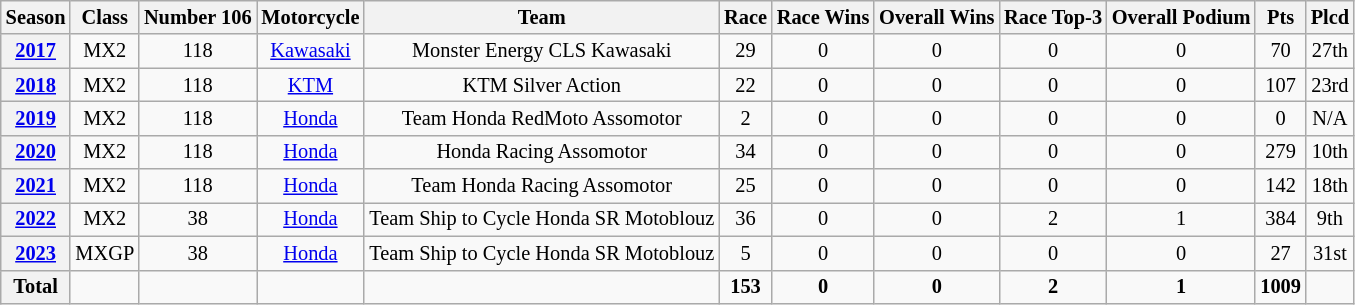<table class="wikitable" style="font-size: 85%; text-align:center">
<tr>
<th>Season</th>
<th>Class</th>
<th>Number 106</th>
<th>Motorcycle</th>
<th>Team</th>
<th>Race</th>
<th>Race Wins</th>
<th>Overall Wins</th>
<th>Race Top-3</th>
<th>Overall Podium</th>
<th>Pts</th>
<th>Plcd</th>
</tr>
<tr>
<th><a href='#'>2017</a></th>
<td>MX2</td>
<td>118</td>
<td><a href='#'>Kawasaki</a></td>
<td>Monster Energy CLS Kawasaki</td>
<td>29</td>
<td>0</td>
<td>0</td>
<td>0</td>
<td>0</td>
<td>70</td>
<td>27th</td>
</tr>
<tr>
<th><a href='#'>2018</a></th>
<td>MX2</td>
<td>118</td>
<td><a href='#'>KTM</a></td>
<td>KTM Silver Action</td>
<td>22</td>
<td>0</td>
<td>0</td>
<td>0</td>
<td>0</td>
<td>107</td>
<td>23rd</td>
</tr>
<tr>
<th><a href='#'>2019</a></th>
<td>MX2</td>
<td>118</td>
<td><a href='#'>Honda</a></td>
<td>Team Honda RedMoto Assomotor</td>
<td>2</td>
<td>0</td>
<td>0</td>
<td>0</td>
<td>0</td>
<td>0</td>
<td>N/A</td>
</tr>
<tr>
<th><a href='#'>2020</a></th>
<td>MX2</td>
<td>118</td>
<td><a href='#'>Honda</a></td>
<td>Honda Racing Assomotor</td>
<td>34</td>
<td>0</td>
<td>0</td>
<td>0</td>
<td>0</td>
<td>279</td>
<td>10th</td>
</tr>
<tr>
<th><a href='#'>2021</a></th>
<td>MX2</td>
<td>118</td>
<td><a href='#'>Honda</a></td>
<td>Team Honda Racing Assomotor</td>
<td>25</td>
<td>0</td>
<td>0</td>
<td>0</td>
<td>0</td>
<td>142</td>
<td>18th</td>
</tr>
<tr>
<th><a href='#'>2022</a></th>
<td>MX2</td>
<td>38</td>
<td><a href='#'>Honda</a></td>
<td>Team Ship to Cycle Honda SR Motoblouz</td>
<td>36</td>
<td>0</td>
<td>0</td>
<td>2</td>
<td>1</td>
<td>384</td>
<td>9th</td>
</tr>
<tr>
<th><a href='#'>2023</a></th>
<td>MXGP</td>
<td>38</td>
<td><a href='#'>Honda</a></td>
<td>Team Ship to Cycle Honda SR Motoblouz</td>
<td>5</td>
<td>0</td>
<td>0</td>
<td>0</td>
<td>0</td>
<td>27</td>
<td>31st</td>
</tr>
<tr>
<th>Total</th>
<td></td>
<td></td>
<td></td>
<td></td>
<td><strong>153</strong></td>
<td><strong>0</strong></td>
<td><strong>0</strong></td>
<td><strong>2</strong></td>
<td><strong>1</strong></td>
<td><strong>1009</strong></td>
<td></td>
</tr>
</table>
